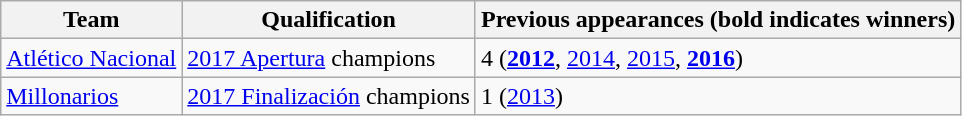<table class="wikitable">
<tr>
<th>Team</th>
<th>Qualification</th>
<th>Previous appearances (bold indicates winners)</th>
</tr>
<tr>
<td><a href='#'>Atlético Nacional</a></td>
<td><a href='#'>2017 Apertura</a> champions</td>
<td>4 (<strong><a href='#'>2012</a></strong>, <a href='#'>2014</a>, <a href='#'>2015</a>, <strong><a href='#'>2016</a></strong>)</td>
</tr>
<tr>
<td><a href='#'>Millonarios</a></td>
<td><a href='#'>2017 Finalización</a> champions</td>
<td>1 (<a href='#'>2013</a>)</td>
</tr>
</table>
